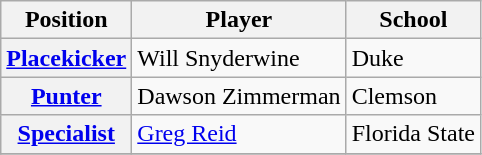<table class="wikitable">
<tr>
<th>Position</th>
<th>Player</th>
<th>School</th>
</tr>
<tr>
<th rowspan="1"><a href='#'>Placekicker</a></th>
<td>Will Snyderwine</td>
<td>Duke</td>
</tr>
<tr>
<th rowspan="1"><a href='#'>Punter</a></th>
<td>Dawson Zimmerman</td>
<td>Clemson</td>
</tr>
<tr>
<th rowspan="1"><a href='#'>Specialist</a></th>
<td><a href='#'>Greg Reid</a></td>
<td>Florida State</td>
</tr>
<tr>
</tr>
</table>
